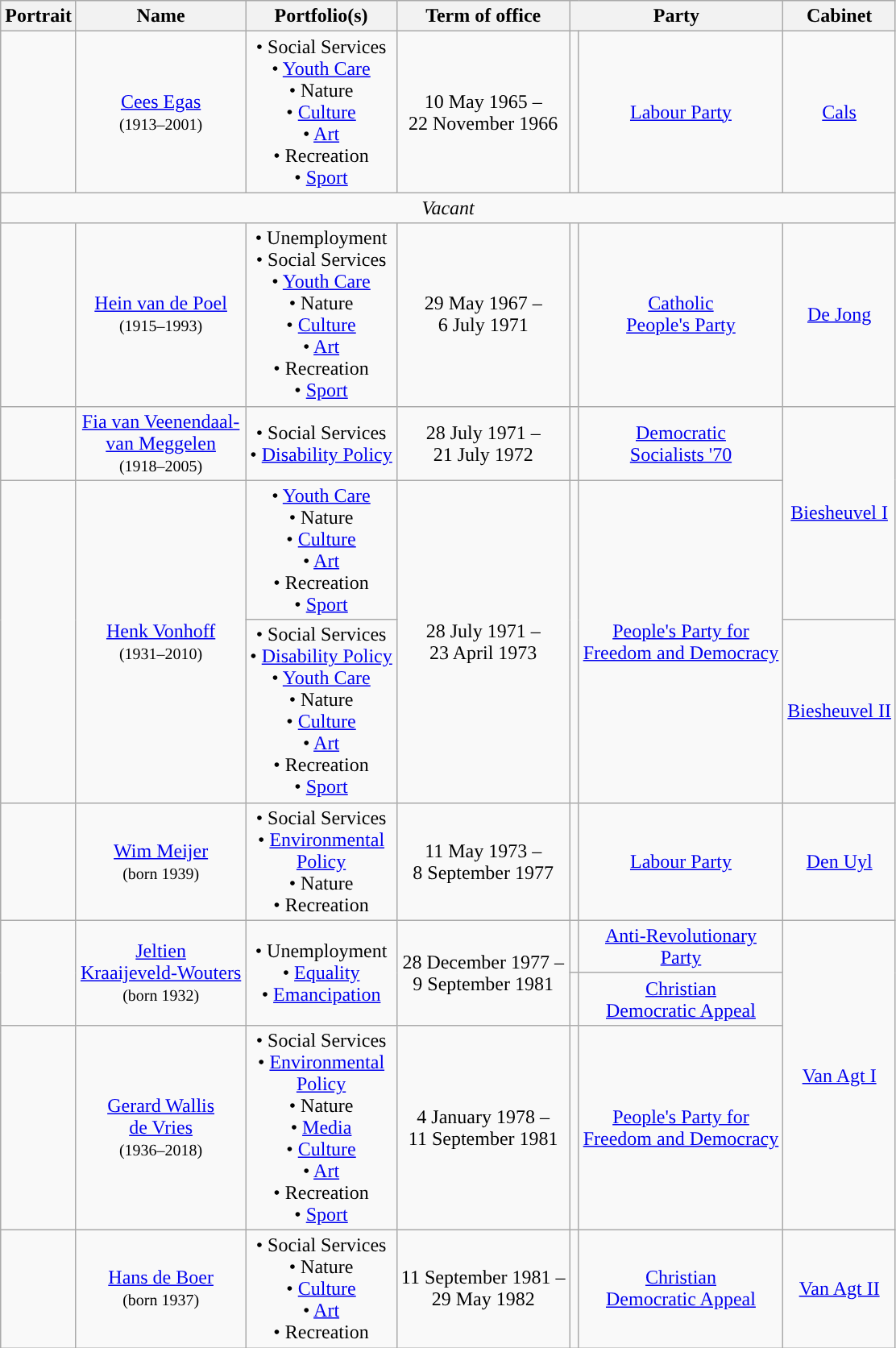<table class="wikitable" style="text-align:center">
<tr>
<th>Portrait</th>
<th>Name <br> </th>
<th>Portfolio(s)</th>
<th>Term of office</th>
<th colspan=2>Party</th>
<th>Cabinet</th>
</tr>
<tr>
<td></td>
<td><a href='#'>Cees Egas</a> <br> <small>(1913–2001)</small></td>
<td>• Social Services <br> • <a href='#'>Youth Care</a> <br> • Nature <br> • <a href='#'>Culture</a> <br> • <a href='#'>Art</a> <br> • Recreation <br> • <a href='#'>Sport</a></td>
<td>10 May 1965 – <br> 22 November 1966</td>
<td style="background:"></td>
<td><a href='#'>Labour Party</a></td>
<td><a href='#'>Cals</a> <br></td>
</tr>
<tr>
<td colspan=7><em>Vacant</em></td>
</tr>
<tr>
<td></td>
<td><a href='#'>Hein van de Poel</a> <br> <small>(1915–1993)</small></td>
<td>• Unemployment <br> • Social Services <br> • <a href='#'>Youth Care</a> <br> • Nature <br> • <a href='#'>Culture</a> <br> • <a href='#'>Art</a> <br> • Recreation <br> • <a href='#'>Sport</a></td>
<td>29 May 1967 – <br> 6 July 1971</td>
<td style="background:"></td>
<td><a href='#'>Catholic <br> People's Party</a></td>
<td><a href='#'>De Jong</a> <br></td>
</tr>
<tr>
<td></td>
<td><a href='#'>Fia van Veenendaal-<br>van Meggelen</a> <br> <small>(1918–2005)</small></td>
<td>• Social Services <br> • <a href='#'>Disability Policy</a></td>
<td>28 July 1971 – <br> 21 July 1972 <br> </td>
<td style="background:"></td>
<td><a href='#'>Democratic <br> Socialists '70</a></td>
<td rowspan=2><a href='#'>Biesheuvel I</a> <br></td>
</tr>
<tr>
<td rowspan=2></td>
<td rowspan=2><a href='#'>Henk Vonhoff</a> <br> <small>(1931–2010)</small></td>
<td>• <a href='#'>Youth Care</a> <br> • Nature <br> • <a href='#'>Culture</a> <br> • <a href='#'>Art</a> <br> • Recreation <br> • <a href='#'>Sport</a></td>
<td rowspan=2>28 July 1971 – <br> 23 April 1973 <br> </td>
<td rowspan=2 style="background:"></td>
<td rowspan=2><a href='#'>People's Party for <br> Freedom and Democracy</a></td>
</tr>
<tr>
<td>• Social Services <br> • <a href='#'>Disability Policy</a> <br> • <a href='#'>Youth Care</a> <br> • Nature <br> • <a href='#'>Culture</a> <br> • <a href='#'>Art</a> <br> • Recreation <br> • <a href='#'>Sport</a></td>
<td><a href='#'>Biesheuvel II</a> <br></td>
</tr>
<tr>
<td></td>
<td><a href='#'>Wim Meijer</a> <br> <small>(born 1939)</small></td>
<td>• Social Services <br> • <a href='#'>Environmental <br> Policy</a> <br> • Nature <br> • Recreation</td>
<td>11 May 1973 – <br> 8 September 1977 <br> </td>
<td style="background:"></td>
<td><a href='#'>Labour Party</a></td>
<td><a href='#'>Den Uyl</a> <br></td>
</tr>
<tr>
<td rowspan=2></td>
<td rowspan=2><a href='#'>Jeltien <br> Kraaijeveld-Wouters</a> <br> <small>(born 1932)</small></td>
<td rowspan=2>• Unemployment <br> • <a href='#'>Equality</a> <br> • <a href='#'>Emancipation</a></td>
<td rowspan=2>28 December 1977 – <br> 9 September 1981 <br> </td>
<td style="background:"></td>
<td><a href='#'>Anti-Revolutionary <br> Party</a></td>
<td rowspan=3><a href='#'>Van Agt I</a> <br></td>
</tr>
<tr>
<td style="background:"></td>
<td><a href='#'>Christian <br> Democratic Appeal</a></td>
</tr>
<tr>
<td></td>
<td><a href='#'>Gerard Wallis <br> de Vries</a> <br> <small>(1936–2018)</small></td>
<td>• Social Services <br> • <a href='#'>Environmental <br> Policy</a> <br> • Nature <br> • <a href='#'>Media</a> <br> • <a href='#'>Culture</a> <br> • <a href='#'>Art</a> <br> • Recreation <br> • <a href='#'>Sport</a></td>
<td>4 January 1978 – <br> 11 September 1981</td>
<td style="background:"></td>
<td><a href='#'>People's Party for <br> Freedom and Democracy</a></td>
</tr>
<tr>
<td></td>
<td><a href='#'>Hans de Boer</a> <br> <small>(born 1937)</small></td>
<td>• Social Services <br> • Nature <br> • <a href='#'>Culture</a> <br> • <a href='#'>Art</a> <br> • Recreation</td>
<td>11 September 1981 – <br> 29 May 1982</td>
<td style="background:"></td>
<td><a href='#'>Christian <br> Democratic Appeal</a></td>
<td><a href='#'>Van Agt II</a> <br></td>
</tr>
</table>
